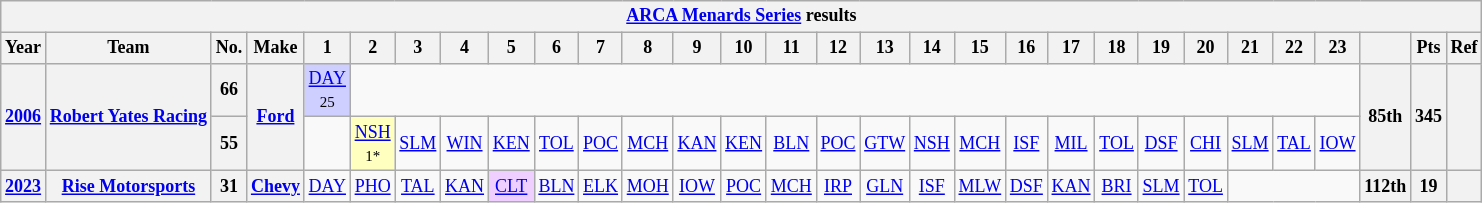<table class="wikitable" style="text-align:center; font-size:75%">
<tr>
<th colspan=30><a href='#'>ARCA Menards Series</a> results</th>
</tr>
<tr>
<th>Year</th>
<th>Team</th>
<th>No.</th>
<th>Make</th>
<th>1</th>
<th>2</th>
<th>3</th>
<th>4</th>
<th>5</th>
<th>6</th>
<th>7</th>
<th>8</th>
<th>9</th>
<th>10</th>
<th>11</th>
<th>12</th>
<th>13</th>
<th>14</th>
<th>15</th>
<th>16</th>
<th>17</th>
<th>18</th>
<th>19</th>
<th>20</th>
<th>21</th>
<th>22</th>
<th>23</th>
<th></th>
<th>Pts</th>
<th>Ref</th>
</tr>
<tr>
<th rowspan=2><a href='#'>2006</a></th>
<th rowspan=2><a href='#'>Robert Yates Racing</a></th>
<th>66</th>
<th rowspan=2><a href='#'>Ford</a></th>
<td style="background:#CFCFFF;"><a href='#'>DAY</a><br><small>25</small></td>
<td colspan=22></td>
<th rowspan=2>85th</th>
<th rowspan=2>345</th>
<th rowspan=2></th>
</tr>
<tr>
<th>55</th>
<td></td>
<td style="background:#FFFFBF;"><a href='#'>NSH</a><br><small>1*</small></td>
<td><a href='#'>SLM</a></td>
<td><a href='#'>WIN</a></td>
<td><a href='#'>KEN</a></td>
<td><a href='#'>TOL</a></td>
<td><a href='#'>POC</a></td>
<td><a href='#'>MCH</a></td>
<td><a href='#'>KAN</a></td>
<td><a href='#'>KEN</a></td>
<td><a href='#'>BLN</a></td>
<td><a href='#'>POC</a></td>
<td><a href='#'>GTW</a></td>
<td><a href='#'>NSH</a></td>
<td><a href='#'>MCH</a></td>
<td><a href='#'>ISF</a></td>
<td><a href='#'>MIL</a></td>
<td><a href='#'>TOL</a></td>
<td><a href='#'>DSF</a></td>
<td><a href='#'>CHI</a></td>
<td><a href='#'>SLM</a></td>
<td><a href='#'>TAL</a></td>
<td><a href='#'>IOW</a></td>
</tr>
<tr>
<th><a href='#'>2023</a></th>
<th><a href='#'>Rise Motorsports</a></th>
<th>31</th>
<th><a href='#'>Chevy</a></th>
<td><a href='#'>DAY</a></td>
<td><a href='#'>PHO</a></td>
<td><a href='#'>TAL</a></td>
<td><a href='#'>KAN</a></td>
<td style="background:#EFCFFF;"><a href='#'>CLT</a><br></td>
<td><a href='#'>BLN</a></td>
<td><a href='#'>ELK</a></td>
<td><a href='#'>MOH</a></td>
<td><a href='#'>IOW</a></td>
<td><a href='#'>POC</a></td>
<td><a href='#'>MCH</a></td>
<td><a href='#'>IRP</a></td>
<td><a href='#'>GLN</a></td>
<td><a href='#'>ISF</a></td>
<td><a href='#'>MLW</a></td>
<td><a href='#'>DSF</a></td>
<td><a href='#'>KAN</a></td>
<td><a href='#'>BRI</a></td>
<td><a href='#'>SLM</a></td>
<td><a href='#'>TOL</a></td>
<td colspan=3></td>
<th>112th</th>
<th>19</th>
<th></th>
</tr>
</table>
